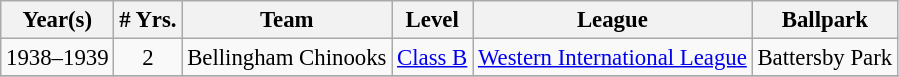<table class="wikitable" style="text-align:center; font-size: 95%;">
<tr>
<th>Year(s)</th>
<th># Yrs.</th>
<th>Team</th>
<th>Level</th>
<th>League</th>
<th>Ballpark</th>
</tr>
<tr>
<td>1938–1939</td>
<td>2</td>
<td>Bellingham Chinooks</td>
<td><a href='#'>Class B</a></td>
<td><a href='#'>Western International League</a></td>
<td>Battersby Park</td>
</tr>
<tr>
</tr>
</table>
